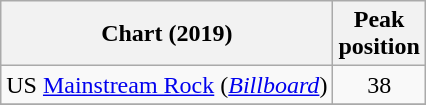<table class="wikitable sortable">
<tr>
<th>Chart (2019)</th>
<th>Peak<br>position</th>
</tr>
<tr>
<td>US <a href='#'>Mainstream Rock</a> (<em><a href='#'>Billboard</a></em>)</td>
<td style="text-align:center;">38</td>
</tr>
<tr>
</tr>
</table>
